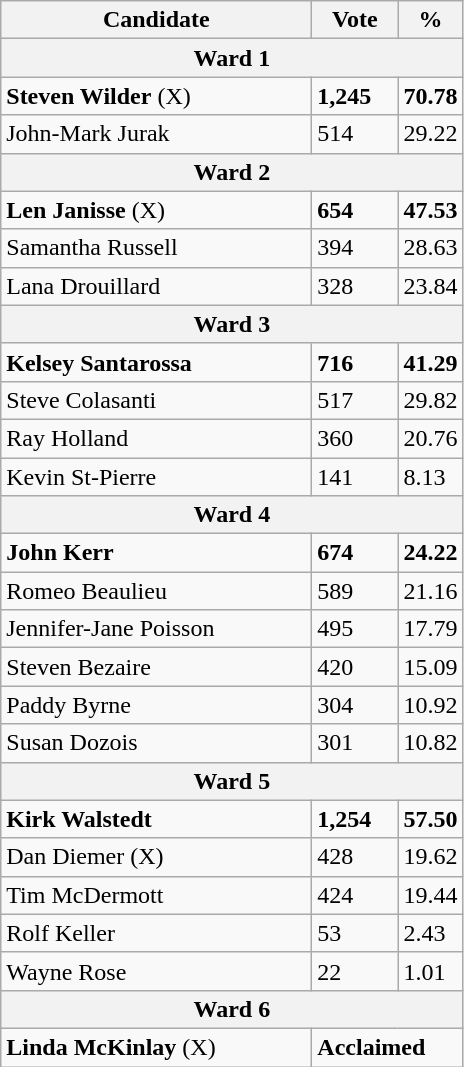<table class="wikitable">
<tr>
<th bgcolor="#DDDDFF" width="200px">Candidate</th>
<th bgcolor="#DDDDFF" width="50px">Vote</th>
<th bgcolor="#DDDDFF" width="30px">%</th>
</tr>
<tr>
<th colspan="3">Ward 1</th>
</tr>
<tr>
<td><strong>Steven Wilder</strong> (X)</td>
<td><strong>1,245</strong></td>
<td><strong>70.78</strong></td>
</tr>
<tr>
<td>John-Mark Jurak</td>
<td>514</td>
<td>29.22</td>
</tr>
<tr>
<th colspan="3">Ward 2</th>
</tr>
<tr>
<td><strong>Len Janisse</strong> (X)</td>
<td><strong>654</strong></td>
<td><strong>47.53</strong></td>
</tr>
<tr>
<td>Samantha Russell</td>
<td>394</td>
<td>28.63</td>
</tr>
<tr>
<td>Lana Drouillard</td>
<td>328</td>
<td>23.84</td>
</tr>
<tr>
<th colspan="3">Ward 3</th>
</tr>
<tr>
<td><strong>Kelsey Santarossa</strong></td>
<td><strong>716</strong></td>
<td><strong>41.29</strong></td>
</tr>
<tr>
<td>Steve Colasanti</td>
<td>517</td>
<td>29.82</td>
</tr>
<tr>
<td>Ray Holland</td>
<td>360</td>
<td>20.76</td>
</tr>
<tr>
<td>Kevin St-Pierre</td>
<td>141</td>
<td>8.13</td>
</tr>
<tr>
<th colspan="3">Ward 4</th>
</tr>
<tr>
<td><strong>John Kerr</strong></td>
<td><strong>674</strong></td>
<td><strong>24.22</strong></td>
</tr>
<tr>
<td>Romeo Beaulieu</td>
<td>589</td>
<td>21.16</td>
</tr>
<tr>
<td>Jennifer-Jane Poisson</td>
<td>495</td>
<td>17.79</td>
</tr>
<tr>
<td>Steven Bezaire</td>
<td>420</td>
<td>15.09</td>
</tr>
<tr>
<td>Paddy Byrne</td>
<td>304</td>
<td>10.92</td>
</tr>
<tr>
<td>Susan Dozois</td>
<td>301</td>
<td>10.82</td>
</tr>
<tr>
<th colspan="3">Ward 5</th>
</tr>
<tr>
<td><strong>Kirk Walstedt</strong></td>
<td><strong>1,254</strong></td>
<td><strong>57.50</strong></td>
</tr>
<tr>
<td>Dan Diemer (X)</td>
<td>428</td>
<td>19.62</td>
</tr>
<tr>
<td>Tim McDermott</td>
<td>424</td>
<td>19.44</td>
</tr>
<tr>
<td>Rolf Keller</td>
<td>53</td>
<td>2.43</td>
</tr>
<tr>
<td>Wayne Rose</td>
<td>22</td>
<td>1.01</td>
</tr>
<tr>
<th colspan="3">Ward 6</th>
</tr>
<tr>
<td><strong>Linda McKinlay</strong> (X)</td>
<td colspan="2"><strong>Acclaimed</strong></td>
</tr>
</table>
